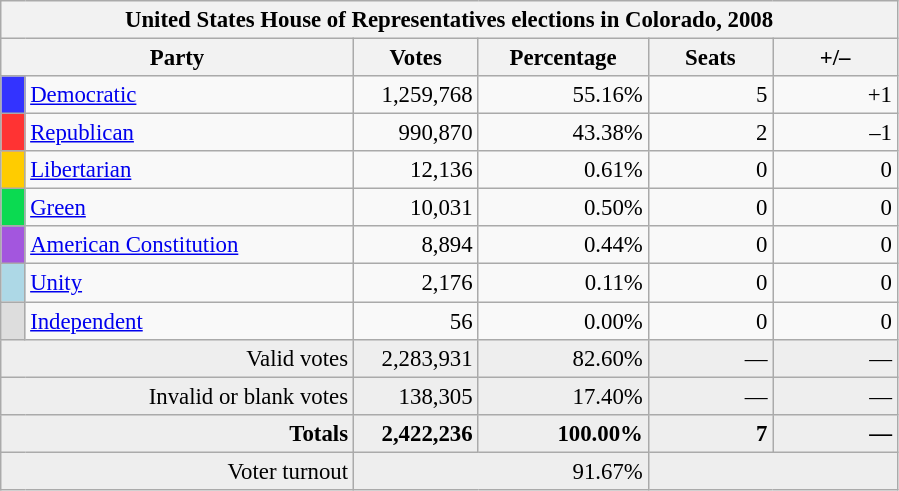<table class="wikitable" style="font-size: 95%;">
<tr>
<th colspan="6">United States House of Representatives elections in Colorado, 2008</th>
</tr>
<tr>
<th colspan=2 style="width: 15em">Party</th>
<th style="width: 5em">Votes</th>
<th style="width: 7em">Percentage</th>
<th style="width: 5em">Seats</th>
<th style="width: 5em">+/–</th>
</tr>
<tr>
<th style="background-color:#3333FF; width: 3px"></th>
<td style="width: 130px"><a href='#'>Democratic</a></td>
<td align="right">1,259,768</td>
<td align="right">55.16%</td>
<td align="right">5</td>
<td align="right">+1</td>
</tr>
<tr>
<th style="background-color:#FF3333; width: 3px"></th>
<td style="width: 130px"><a href='#'>Republican</a></td>
<td align="right">990,870</td>
<td align="right">43.38%</td>
<td align="right">2</td>
<td align="right">–1</td>
</tr>
<tr>
<th style="background-color:#FFCC00; width: 3px"></th>
<td style="width: 130px"><a href='#'>Libertarian</a></td>
<td align="right">12,136</td>
<td align="right">0.61%</td>
<td align="right">0</td>
<td align="right">0</td>
</tr>
<tr>
<th style="background-color:#0BDA51; width: 3px"></th>
<td style="width: 130px"><a href='#'>Green</a></td>
<td align="right">10,031</td>
<td align="right">0.50%</td>
<td align="right">0</td>
<td align="right">0</td>
</tr>
<tr>
<th style="background-color:#A356DE; width: 3px"></th>
<td style="width: 130px"><a href='#'>American Constitution</a></td>
<td align="right">8,894</td>
<td align="right">0.44%</td>
<td align="right">0</td>
<td align="right">0</td>
</tr>
<tr>
<th style="background-color:#ADD8E6; width: 3px"></th>
<td style="width: 130px"><a href='#'>Unity</a></td>
<td align="right">2,176</td>
<td align="right">0.11%</td>
<td align="right">0</td>
<td align="right">0</td>
</tr>
<tr>
<th style="background-color:#DDDDDD; width: 3px"></th>
<td style="width: 130px"><a href='#'>Independent</a></td>
<td align="right">56</td>
<td align="right">0.00%</td>
<td align="right">0</td>
<td align="right">0</td>
</tr>
<tr bgcolor="#EEEEEE">
<td colspan="2" align="right">Valid votes</td>
<td align="right">2,283,931</td>
<td align="right">82.60%</td>
<td align="right">—</td>
<td align="right">—</td>
</tr>
<tr bgcolor="#EEEEEE">
<td colspan="2" align="right">Invalid or blank votes</td>
<td align="right">138,305</td>
<td align="right">17.40%</td>
<td align="right">—</td>
<td align="right">—</td>
</tr>
<tr bgcolor="#EEEEEE">
<td colspan="2" align="right"><strong>Totals</strong></td>
<td align="right"><strong>2,422,236</strong></td>
<td align="right"><strong>100.00%</strong></td>
<td align="right"><strong>7</strong></td>
<td align="right"><strong>—</strong></td>
</tr>
<tr bgcolor="#EEEEEE">
<td colspan="2" align="right">Voter turnout</td>
<td colspan="2" align="right">91.67%</td>
<td colspan="2" align="right"></td>
</tr>
</table>
